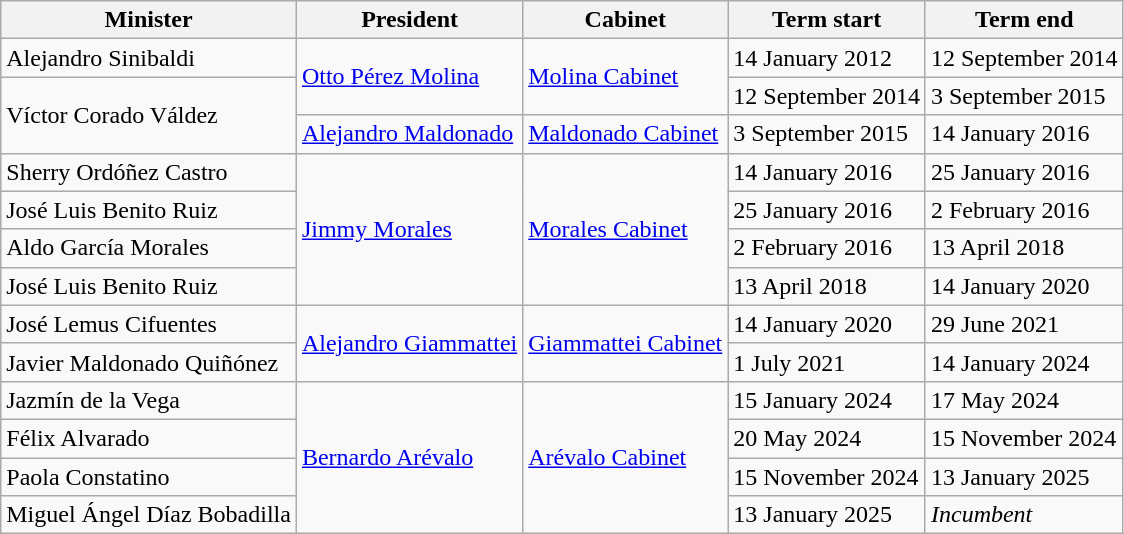<table class="wikitable">
<tr>
<th>Minister</th>
<th>President</th>
<th>Cabinet</th>
<th>Term start</th>
<th>Term end</th>
</tr>
<tr>
<td>Alejandro Sinibaldi</td>
<td rowspan="2"><a href='#'>Otto Pérez Molina</a></td>
<td rowspan="2"><a href='#'>Molina Cabinet</a></td>
<td>14 January 2012</td>
<td>12 September 2014</td>
</tr>
<tr>
<td rowspan="2">Víctor Corado Váldez</td>
<td>12 September 2014</td>
<td>3 September 2015</td>
</tr>
<tr>
<td><a href='#'>Alejandro Maldonado</a></td>
<td><a href='#'>Maldonado Cabinet</a></td>
<td>3 September 2015</td>
<td>14 January 2016</td>
</tr>
<tr>
<td>Sherry Ordóñez Castro</td>
<td rowspan="4"><a href='#'>Jimmy Morales</a></td>
<td rowspan="4"><a href='#'>Morales Cabinet</a></td>
<td>14 January 2016</td>
<td>25 January 2016</td>
</tr>
<tr>
<td>José Luis Benito Ruiz</td>
<td>25 January 2016</td>
<td>2 February 2016</td>
</tr>
<tr>
<td>Aldo García Morales</td>
<td>2 February 2016</td>
<td>13 April 2018</td>
</tr>
<tr>
<td>José Luis Benito Ruiz</td>
<td>13 April 2018</td>
<td>14 January 2020</td>
</tr>
<tr>
<td>José Lemus Cifuentes</td>
<td rowspan="2"><a href='#'>Alejandro Giammattei</a></td>
<td rowspan="2"><a href='#'>Giammattei Cabinet</a></td>
<td>14 January 2020</td>
<td>29 June 2021</td>
</tr>
<tr>
<td>Javier Maldonado Quiñónez</td>
<td>1 July 2021</td>
<td>14 January 2024</td>
</tr>
<tr>
<td>Jazmín de la Vega</td>
<td rowspan="4"><a href='#'>Bernardo Arévalo</a></td>
<td rowspan="4"><a href='#'>Arévalo Cabinet</a></td>
<td>15 January 2024</td>
<td>17 May 2024</td>
</tr>
<tr>
<td>Félix Alvarado</td>
<td>20 May 2024</td>
<td>15 November 2024</td>
</tr>
<tr>
<td>Paola Constatino</td>
<td>15 November 2024</td>
<td>13 January 2025</td>
</tr>
<tr>
<td>Miguel Ángel Díaz Bobadilla</td>
<td>13 January 2025</td>
<td><em>Incumbent</em></td>
</tr>
</table>
